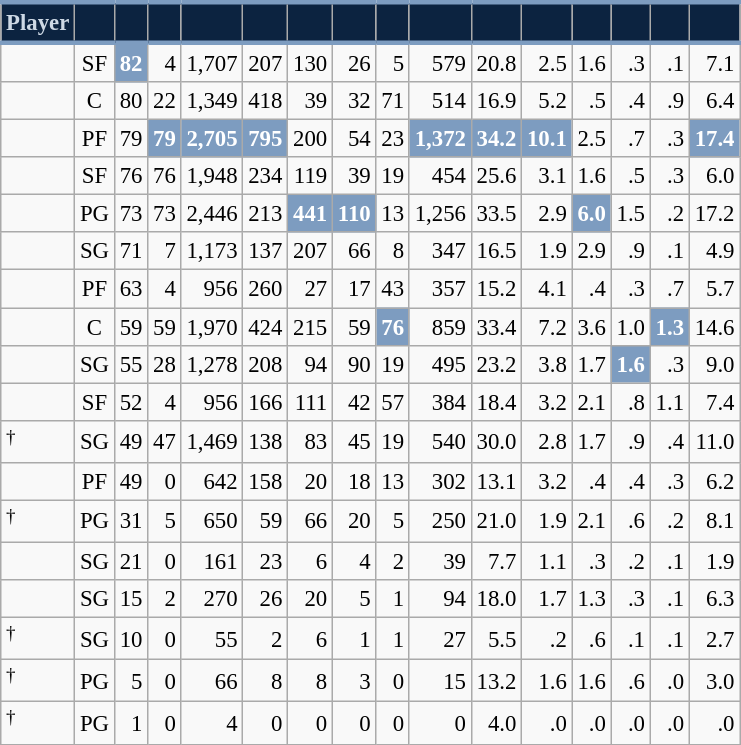<table class="wikitable sortable" style="font-size: 95%; text-align:right;">
<tr>
<th style="background:#0C2340; color:#CED9E5; border-top:#7D9CC0 3px solid; border-bottom:#7D9CC0 3px solid;">Player</th>
<th style="background:#0C2340; color:#CED9E5; border-top:#7D9CC0 3px solid; border-bottom:#7D9CC0 3px solid;"></th>
<th style="background:#0C2340; color:#CED9E5; border-top:#7D9CC0 3px solid; border-bottom:#7D9CC0 3px solid;"></th>
<th style="background:#0C2340; color:#CED9E5; border-top:#7D9CC0 3px solid; border-bottom:#7D9CC0 3px solid;"></th>
<th style="background:#0C2340; color:#CED9E5; border-top:#7D9CC0 3px solid; border-bottom:#7D9CC0 3px solid;"></th>
<th style="background:#0C2340; color:#CED9E5; border-top:#7D9CC0 3px solid; border-bottom:#7D9CC0 3px solid;"></th>
<th style="background:#0C2340; color:#CED9E5; border-top:#7D9CC0 3px solid; border-bottom:#7D9CC0 3px solid;"></th>
<th style="background:#0C2340; color:#CED9E5; border-top:#7D9CC0 3px solid; border-bottom:#7D9CC0 3px solid;"></th>
<th style="background:#0C2340; color:#CED9E5; border-top:#7D9CC0 3px solid; border-bottom:#7D9CC0 3px solid;"></th>
<th style="background:#0C2340; color:#CED9E5; border-top:#7D9CC0 3px solid; border-bottom:#7D9CC0 3px solid;"></th>
<th style="background:#0C2340; color:#CED9E5; border-top:#7D9CC0 3px solid; border-bottom:#7D9CC0 3px solid;"></th>
<th style="background:#0C2340; color:#CED9E5; border-top:#7D9CC0 3px solid; border-bottom:#7D9CC0 3px solid;"></th>
<th style="background:#0C2340; color:#CED9E5; border-top:#7D9CC0 3px solid; border-bottom:#7D9CC0 3px solid;"></th>
<th style="background:#0C2340; color:#CED9E5; border-top:#7D9CC0 3px solid; border-bottom:#7D9CC0 3px solid;"></th>
<th style="background:#0C2340; color:#CED9E5; border-top:#7D9CC0 3px solid; border-bottom:#7D9CC0 3px solid;"></th>
<th style="background:#0C2340; color:#CED9E5; border-top:#7D9CC0 3px solid; border-bottom:#7D9CC0 3px solid;"></th>
</tr>
<tr>
<td style="text-align:left;"></td>
<td style="text-align:center;">SF</td>
<td style="background:#7D9CC0; color:#FFFFFF;"><strong>82</strong></td>
<td>4</td>
<td>1,707</td>
<td>207</td>
<td>130</td>
<td>26</td>
<td>5</td>
<td>579</td>
<td>20.8</td>
<td>2.5</td>
<td>1.6</td>
<td>.3</td>
<td>.1</td>
<td>7.1</td>
</tr>
<tr>
<td style="text-align:left;"></td>
<td style="text-align:center;">C</td>
<td>80</td>
<td>22</td>
<td>1,349</td>
<td>418</td>
<td>39</td>
<td>32</td>
<td>71</td>
<td>514</td>
<td>16.9</td>
<td>5.2</td>
<td>.5</td>
<td>.4</td>
<td>.9</td>
<td>6.4</td>
</tr>
<tr>
<td style="text-align:left;"></td>
<td style="text-align:center;">PF</td>
<td>79</td>
<td style="background:#7D9CC0; color:#FFFFFF;"><strong>79</strong></td>
<td style="background:#7D9CC0; color:#FFFFFF;"><strong>2,705</strong></td>
<td style="background:#7D9CC0; color:#FFFFFF;"><strong>795</strong></td>
<td>200</td>
<td>54</td>
<td>23</td>
<td style="background:#7D9CC0; color:#FFFFFF;"><strong>1,372</strong></td>
<td style="background:#7D9CC0; color:#FFFFFF;"><strong>34.2</strong></td>
<td style="background:#7D9CC0; color:#FFFFFF;"><strong>10.1</strong></td>
<td>2.5</td>
<td>.7</td>
<td>.3</td>
<td style="background:#7D9CC0; color:#FFFFFF;"><strong>17.4</strong></td>
</tr>
<tr>
<td style="text-align:left;"></td>
<td style="text-align:center;">SF</td>
<td>76</td>
<td>76</td>
<td>1,948</td>
<td>234</td>
<td>119</td>
<td>39</td>
<td>19</td>
<td>454</td>
<td>25.6</td>
<td>3.1</td>
<td>1.6</td>
<td>.5</td>
<td>.3</td>
<td>6.0</td>
</tr>
<tr>
<td style="text-align:left;"></td>
<td style="text-align:center;">PG</td>
<td>73</td>
<td>73</td>
<td>2,446</td>
<td>213</td>
<td style="background:#7D9CC0; color:#FFFFFF;"><strong>441</strong></td>
<td style="background:#7D9CC0; color:#FFFFFF;"><strong>110</strong></td>
<td>13</td>
<td>1,256</td>
<td>33.5</td>
<td>2.9</td>
<td style="background:#7D9CC0; color:#FFFFFF;"><strong>6.0</strong></td>
<td>1.5</td>
<td>.2</td>
<td>17.2</td>
</tr>
<tr>
<td style="text-align:left;"></td>
<td style="text-align:center;">SG</td>
<td>71</td>
<td>7</td>
<td>1,173</td>
<td>137</td>
<td>207</td>
<td>66</td>
<td>8</td>
<td>347</td>
<td>16.5</td>
<td>1.9</td>
<td>2.9</td>
<td>.9</td>
<td>.1</td>
<td>4.9</td>
</tr>
<tr>
<td style="text-align:left;"></td>
<td style="text-align:center;">PF</td>
<td>63</td>
<td>4</td>
<td>956</td>
<td>260</td>
<td>27</td>
<td>17</td>
<td>43</td>
<td>357</td>
<td>15.2</td>
<td>4.1</td>
<td>.4</td>
<td>.3</td>
<td>.7</td>
<td>5.7</td>
</tr>
<tr>
<td style="text-align:left;"></td>
<td style="text-align:center;">C</td>
<td>59</td>
<td>59</td>
<td>1,970</td>
<td>424</td>
<td>215</td>
<td>59</td>
<td style="background:#7D9CC0; color:#FFFFFF;"><strong>76</strong></td>
<td>859</td>
<td>33.4</td>
<td>7.2</td>
<td>3.6</td>
<td>1.0</td>
<td style="background:#7D9CC0; color:#FFFFFF;"><strong>1.3</strong></td>
<td>14.6</td>
</tr>
<tr>
<td style="text-align:left;"></td>
<td style="text-align:center;">SG</td>
<td>55</td>
<td>28</td>
<td>1,278</td>
<td>208</td>
<td>94</td>
<td>90</td>
<td>19</td>
<td>495</td>
<td>23.2</td>
<td>3.8</td>
<td>1.7</td>
<td style="background:#7D9CC0; color:#FFFFFF;"><strong>1.6</strong></td>
<td>.3</td>
<td>9.0</td>
</tr>
<tr>
<td style="text-align:left;"></td>
<td style="text-align:center;">SF</td>
<td>52</td>
<td>4</td>
<td>956</td>
<td>166</td>
<td>111</td>
<td>42</td>
<td>57</td>
<td>384</td>
<td>18.4</td>
<td>3.2</td>
<td>2.1</td>
<td>.8</td>
<td>1.1</td>
<td>7.4</td>
</tr>
<tr>
<td style="text-align:left;"><sup>†</sup></td>
<td style="text-align:center;">SG</td>
<td>49</td>
<td>47</td>
<td>1,469</td>
<td>138</td>
<td>83</td>
<td>45</td>
<td>19</td>
<td>540</td>
<td>30.0</td>
<td>2.8</td>
<td>1.7</td>
<td>.9</td>
<td>.4</td>
<td>11.0</td>
</tr>
<tr>
<td style="text-align:left;"></td>
<td style="text-align:center;">PF</td>
<td>49</td>
<td>0</td>
<td>642</td>
<td>158</td>
<td>20</td>
<td>18</td>
<td>13</td>
<td>302</td>
<td>13.1</td>
<td>3.2</td>
<td>.4</td>
<td>.4</td>
<td>.3</td>
<td>6.2</td>
</tr>
<tr>
<td style="text-align:left;"><sup>†</sup></td>
<td style="text-align:center;">PG</td>
<td>31</td>
<td>5</td>
<td>650</td>
<td>59</td>
<td>66</td>
<td>20</td>
<td>5</td>
<td>250</td>
<td>21.0</td>
<td>1.9</td>
<td>2.1</td>
<td>.6</td>
<td>.2</td>
<td>8.1</td>
</tr>
<tr>
<td style="text-align:left;"></td>
<td style="text-align:center;">SG</td>
<td>21</td>
<td>0</td>
<td>161</td>
<td>23</td>
<td>6</td>
<td>4</td>
<td>2</td>
<td>39</td>
<td>7.7</td>
<td>1.1</td>
<td>.3</td>
<td>.2</td>
<td>.1</td>
<td>1.9</td>
</tr>
<tr>
<td style="text-align:left;"></td>
<td style="text-align:center;">SG</td>
<td>15</td>
<td>2</td>
<td>270</td>
<td>26</td>
<td>20</td>
<td>5</td>
<td>1</td>
<td>94</td>
<td>18.0</td>
<td>1.7</td>
<td>1.3</td>
<td>.3</td>
<td>.1</td>
<td>6.3</td>
</tr>
<tr>
<td style="text-align:left;"><sup>†</sup></td>
<td style="text-align:center;">SG</td>
<td>10</td>
<td>0</td>
<td>55</td>
<td>2</td>
<td>6</td>
<td>1</td>
<td>1</td>
<td>27</td>
<td>5.5</td>
<td>.2</td>
<td>.6</td>
<td>.1</td>
<td>.1</td>
<td>2.7</td>
</tr>
<tr>
<td style="text-align:left;"><sup>†</sup></td>
<td style="text-align:center;">PG</td>
<td>5</td>
<td>0</td>
<td>66</td>
<td>8</td>
<td>8</td>
<td>3</td>
<td>0</td>
<td>15</td>
<td>13.2</td>
<td>1.6</td>
<td>1.6</td>
<td>.6</td>
<td>.0</td>
<td>3.0</td>
</tr>
<tr>
<td style="text-align:left;"><sup>†</sup></td>
<td style="text-align:center;">PG</td>
<td>1</td>
<td>0</td>
<td>4</td>
<td>0</td>
<td>0</td>
<td>0</td>
<td>0</td>
<td>0</td>
<td>4.0</td>
<td>.0</td>
<td>.0</td>
<td>.0</td>
<td>.0</td>
<td>.0</td>
</tr>
</table>
